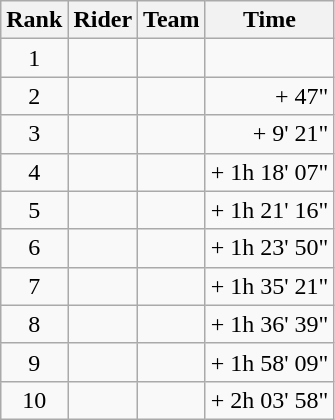<table class="wikitable">
<tr>
<th scope="col">Rank</th>
<th scope="col">Rider</th>
<th scope="col">Team</th>
<th scope="col">Time</th>
</tr>
<tr>
<td style="text-align:center;">1</td>
<td> </td>
<td></td>
<td></td>
</tr>
<tr>
<td style="text-align:center;">2</td>
<td></td>
<td></td>
<td align="right">+ 47"</td>
</tr>
<tr>
<td style="text-align:center;">3</td>
<td></td>
<td></td>
<td align="right">+ 9' 21"</td>
</tr>
<tr>
<td style="text-align:center;">4</td>
<td></td>
<td></td>
<td align="right">+ 1h 18' 07"</td>
</tr>
<tr>
<td style="text-align:center;">5</td>
<td></td>
<td></td>
<td align="right">+ 1h 21' 16"</td>
</tr>
<tr>
<td style="text-align:center;">6</td>
<td></td>
<td></td>
<td align="right">+ 1h 23' 50"</td>
</tr>
<tr>
<td style="text-align:center;">7</td>
<td></td>
<td></td>
<td align="right">+ 1h 35' 21"</td>
</tr>
<tr>
<td style="text-align:center;">8</td>
<td></td>
<td></td>
<td align="right">+ 1h 36' 39"</td>
</tr>
<tr>
<td style="text-align:center;">9</td>
<td></td>
<td></td>
<td align="right">+ 1h 58' 09"</td>
</tr>
<tr>
<td style="text-align:center;">10</td>
<td></td>
<td></td>
<td align="right">+ 2h 03' 58"</td>
</tr>
</table>
